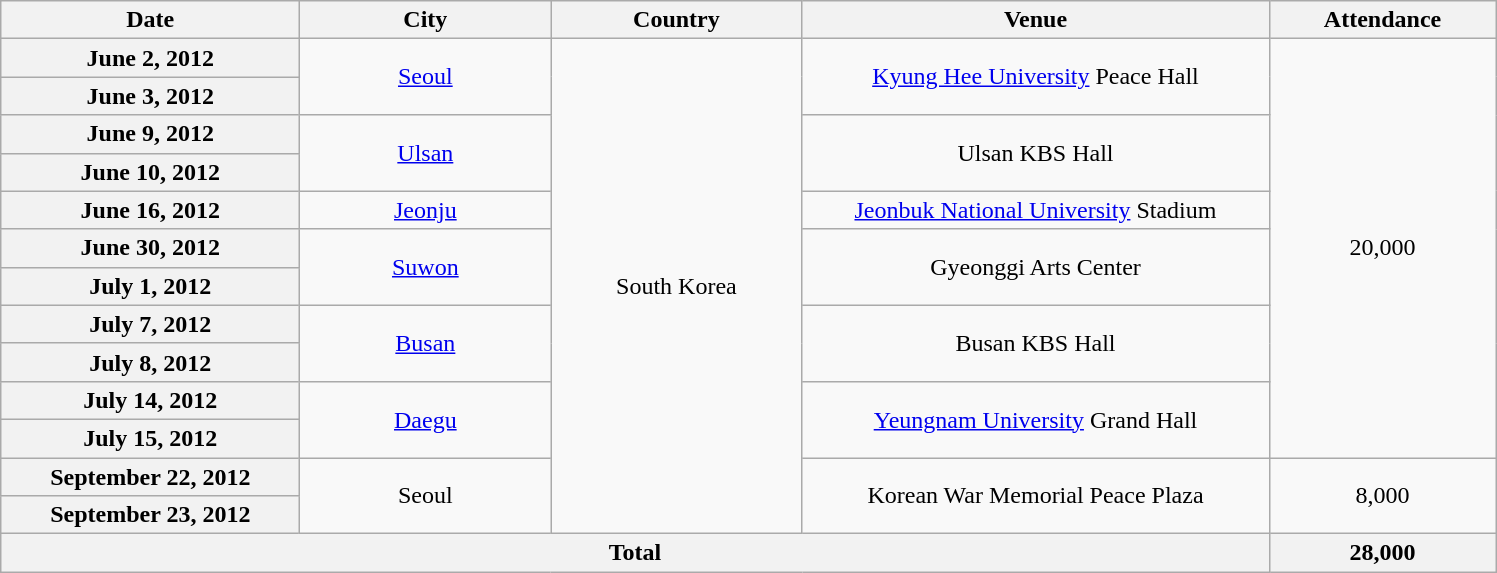<table class="wikitable plainrowheaders" style="text-align:center;">
<tr>
<th scope="col" style="width:12em;">Date</th>
<th scope="col" style="width:10em;">City</th>
<th scope="col" style="width:10em;">Country</th>
<th scope="col" style="width:19em;">Venue</th>
<th scope="col" style="width:9em;">Attendance</th>
</tr>
<tr>
<th scope="row" style="text-align:center;">June 2, 2012</th>
<td rowspan="2"><a href='#'>Seoul</a></td>
<td rowspan="13">South Korea</td>
<td rowspan="2"><a href='#'>Kyung Hee University</a> Peace Hall</td>
<td rowspan="11">20,000</td>
</tr>
<tr>
<th scope="row" style="text-align:center;">June 3, 2012</th>
</tr>
<tr>
<th scope="row" style="text-align:center;">June 9, 2012</th>
<td rowspan="2"><a href='#'>Ulsan</a></td>
<td rowspan="2">Ulsan KBS Hall</td>
</tr>
<tr>
<th scope="row" style="text-align:center;">June 10, 2012</th>
</tr>
<tr>
<th scope="row" style="text-align:center;">June 16, 2012</th>
<td><a href='#'>Jeonju</a></td>
<td><a href='#'>Jeonbuk National University</a> Stadium</td>
</tr>
<tr>
<th scope="row" style="text-align:center;">June 30, 2012</th>
<td rowspan="2"><a href='#'>Suwon</a></td>
<td rowspan="2">Gyeonggi Arts Center</td>
</tr>
<tr>
<th scope="row" style="text-align:center;">July 1, 2012</th>
</tr>
<tr>
<th scope="row" style="text-align:center;">July 7, 2012</th>
<td rowspan="2"><a href='#'>Busan</a></td>
<td rowspan="2">Busan KBS Hall</td>
</tr>
<tr>
<th scope="row" style="text-align:center;">July 8, 2012</th>
</tr>
<tr>
<th scope="row" style="text-align:center;">July 14, 2012</th>
<td rowspan="2"><a href='#'>Daegu</a></td>
<td rowspan="2"><a href='#'>Yeungnam University</a> Grand Hall</td>
</tr>
<tr>
<th scope="row" style="text-align:center;">July 15, 2012</th>
</tr>
<tr>
<th scope="row" style="text-align:center;">September 22, 2012</th>
<td rowspan="2">Seoul</td>
<td rowspan="2">Korean War Memorial Peace Plaza</td>
<td rowspan="2">8,000</td>
</tr>
<tr>
<th scope="row" style="text-align:center;">September 23, 2012</th>
</tr>
<tr>
<th colspan="4">Total</th>
<th scope="row" style="text-align:center;">28,000</th>
</tr>
</table>
